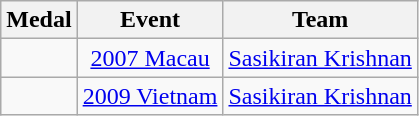<table class="wikitable sortable" style="text-align:center">
<tr>
<th>Medal</th>
<th>Event</th>
<th>Team</th>
</tr>
<tr>
<td></td>
<td><a href='#'>2007 Macau</a></td>
<td><a href='#'>Sasikiran Krishnan</a></td>
</tr>
<tr>
<td></td>
<td><a href='#'>2009 Vietnam</a></td>
<td><a href='#'>Sasikiran Krishnan</a></td>
</tr>
</table>
